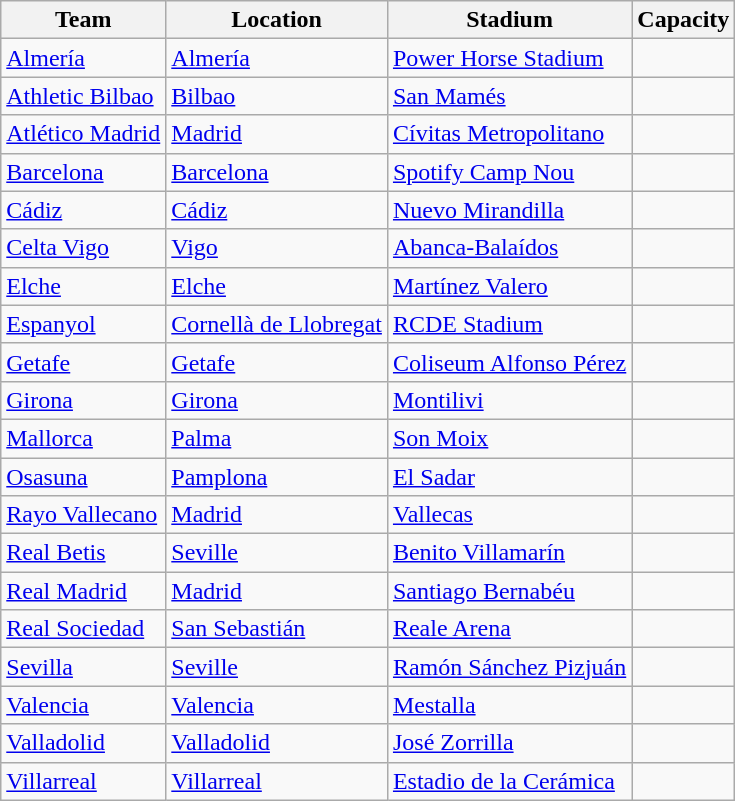<table class="wikitable sortable" style="text-align:left;">
<tr>
<th>Team</th>
<th>Location</th>
<th>Stadium</th>
<th>Capacity</th>
</tr>
<tr>
<td><a href='#'>Almería</a></td>
<td><a href='#'>Almería</a></td>
<td><a href='#'>Power Horse Stadium</a></td>
<td align="center"></td>
</tr>
<tr>
<td><a href='#'>Athletic Bilbao</a></td>
<td><a href='#'>Bilbao</a></td>
<td><a href='#'>San Mamés</a></td>
<td align="center"></td>
</tr>
<tr>
<td data-sort-value="Madrid"><a href='#'>Atlético Madrid</a></td>
<td><a href='#'>Madrid</a></td>
<td><a href='#'>Cívitas Metropolitano</a></td>
<td align="center"></td>
</tr>
<tr>
<td><a href='#'>Barcelona</a></td>
<td><a href='#'>Barcelona</a></td>
<td><a href='#'>Spotify Camp Nou</a></td>
<td align="center"></td>
</tr>
<tr>
<td><a href='#'>Cádiz</a></td>
<td><a href='#'>Cádiz</a></td>
<td><a href='#'>Nuevo Mirandilla</a></td>
<td align="center"></td>
</tr>
<tr>
<td><a href='#'>Celta Vigo</a></td>
<td><a href='#'>Vigo</a></td>
<td><a href='#'>Abanca-Balaídos</a></td>
<td align="center"></td>
</tr>
<tr>
<td><a href='#'>Elche</a></td>
<td><a href='#'>Elche</a></td>
<td><a href='#'>Martínez Valero</a></td>
<td align="center"></td>
</tr>
<tr>
<td><a href='#'>Espanyol</a></td>
<td><a href='#'>Cornellà de Llobregat</a></td>
<td><a href='#'>RCDE Stadium</a></td>
<td align="center"></td>
</tr>
<tr>
<td><a href='#'>Getafe</a></td>
<td><a href='#'>Getafe</a></td>
<td><a href='#'>Coliseum Alfonso Pérez</a></td>
<td align="center"></td>
</tr>
<tr>
<td><a href='#'>Girona</a></td>
<td><a href='#'>Girona</a></td>
<td><a href='#'>Montilivi</a></td>
<td align="center"></td>
</tr>
<tr>
<td><a href='#'>Mallorca</a></td>
<td><a href='#'>Palma</a></td>
<td><a href='#'>Son Moix</a></td>
<td align="center"></td>
</tr>
<tr>
<td><a href='#'>Osasuna</a></td>
<td><a href='#'>Pamplona</a></td>
<td><a href='#'>El Sadar</a></td>
<td align="center"></td>
</tr>
<tr>
<td><a href='#'>Rayo Vallecano</a></td>
<td><a href='#'>Madrid</a></td>
<td><a href='#'>Vallecas</a></td>
<td align="center"></td>
</tr>
<tr>
<td><a href='#'>Real Betis</a></td>
<td><a href='#'>Seville</a></td>
<td><a href='#'>Benito Villamarín</a></td>
<td align="center"></td>
</tr>
<tr>
<td><a href='#'>Real Madrid</a></td>
<td><a href='#'>Madrid</a></td>
<td><a href='#'>Santiago Bernabéu</a></td>
<td align="center"></td>
</tr>
<tr>
<td><a href='#'>Real Sociedad</a></td>
<td><a href='#'>San Sebastián</a></td>
<td><a href='#'>Reale Arena</a></td>
<td align="center"></td>
</tr>
<tr>
<td><a href='#'>Sevilla</a></td>
<td><a href='#'>Seville</a></td>
<td><a href='#'>Ramón Sánchez Pizjuán</a></td>
<td align="center"></td>
</tr>
<tr>
<td><a href='#'>Valencia</a></td>
<td><a href='#'>Valencia</a></td>
<td><a href='#'>Mestalla</a></td>
<td align="center"></td>
</tr>
<tr>
<td><a href='#'>Valladolid</a></td>
<td><a href='#'>Valladolid</a></td>
<td><a href='#'>José Zorrilla</a></td>
<td align="center"></td>
</tr>
<tr>
<td><a href='#'>Villarreal</a></td>
<td><a href='#'>Villarreal</a></td>
<td><a href='#'>Estadio de la Cerámica</a></td>
<td align="center"></td>
</tr>
</table>
